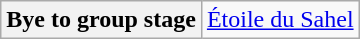<table class="wikitable">
<tr>
<th>Bye to group stage</th>
<td> <a href='#'>Étoile du Sahel</a> </td>
</tr>
</table>
